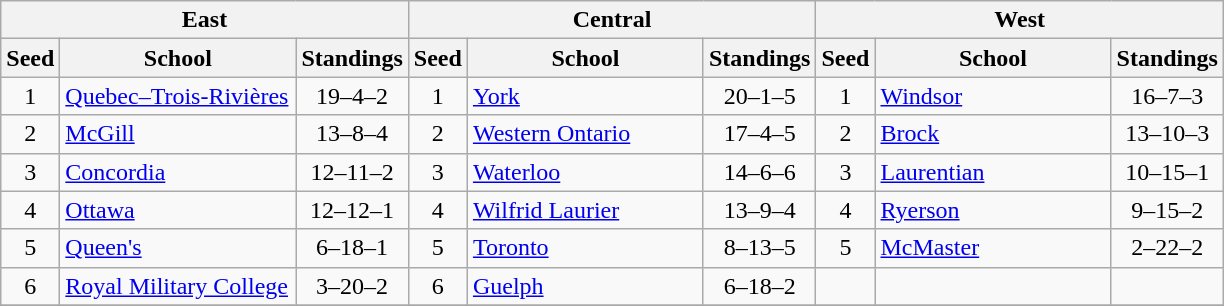<table class="wikitable">
<tr>
<th colspan=3>East</th>
<th colspan=3>Central</th>
<th colspan=3>West</th>
</tr>
<tr>
<th>Seed</th>
<th style="width:150px">School</th>
<th>Standings</th>
<th>Seed</th>
<th style="width:150px">School</th>
<th>Standings</th>
<th>Seed</th>
<th style="width:150px">School</th>
<th>Standings</th>
</tr>
<tr>
<td align=center>1</td>
<td><a href='#'>Quebec–Trois-Rivières</a></td>
<td align=center>19–4–2</td>
<td align=center>1</td>
<td><a href='#'>York</a></td>
<td align=center>20–1–5</td>
<td align=center>1</td>
<td><a href='#'>Windsor</a></td>
<td align=center>16–7–3</td>
</tr>
<tr>
<td align=center>2</td>
<td><a href='#'>McGill</a></td>
<td align=center>13–8–4</td>
<td align=center>2</td>
<td><a href='#'>Western Ontario</a></td>
<td align=center>17–4–5</td>
<td align=center>2</td>
<td><a href='#'>Brock</a></td>
<td align=center>13–10–3</td>
</tr>
<tr>
<td align=center>3</td>
<td><a href='#'>Concordia</a></td>
<td align=center>12–11–2</td>
<td align=center>3</td>
<td><a href='#'>Waterloo</a></td>
<td align=center>14–6–6</td>
<td align=center>3</td>
<td><a href='#'>Laurentian</a></td>
<td align=center>10–15–1</td>
</tr>
<tr>
<td align=center>4</td>
<td><a href='#'>Ottawa</a></td>
<td align=center>12–12–1</td>
<td align=center>4</td>
<td><a href='#'>Wilfrid Laurier</a></td>
<td align=center>13–9–4</td>
<td align=center>4</td>
<td><a href='#'>Ryerson</a></td>
<td align=center>9–15–2</td>
</tr>
<tr>
<td align=center>5</td>
<td><a href='#'>Queen's</a></td>
<td align=center>6–18–1</td>
<td align=center>5</td>
<td><a href='#'>Toronto</a></td>
<td align=center>8–13–5</td>
<td align=center>5</td>
<td><a href='#'>McMaster</a></td>
<td align=center>2–22–2</td>
</tr>
<tr>
<td align=center>6</td>
<td><a href='#'>Royal Military College</a></td>
<td align=center>3–20–2</td>
<td align=center>6</td>
<td><a href='#'>Guelph</a></td>
<td align=center>6–18–2</td>
<td></td>
<td></td>
<td></td>
</tr>
<tr>
</tr>
</table>
